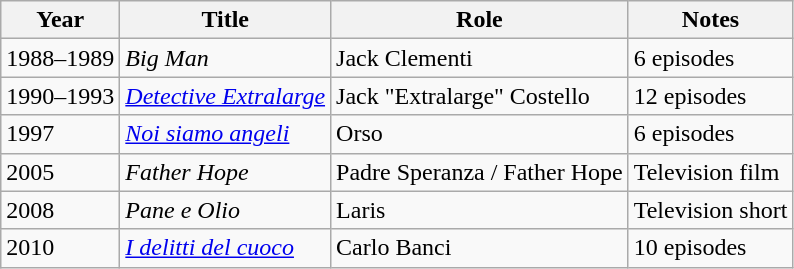<table class="wikitable sortable">
<tr>
<th>Year</th>
<th>Title</th>
<th>Role</th>
<th class="unsortable">Notes</th>
</tr>
<tr>
<td>1988–1989</td>
<td><em>Big Man</em></td>
<td>Jack Clementi</td>
<td>6 episodes</td>
</tr>
<tr>
<td>1990–1993</td>
<td><em><a href='#'>Detective Extralarge</a></em></td>
<td>Jack "Extralarge" Costello</td>
<td>12 episodes</td>
</tr>
<tr>
<td>1997</td>
<td><em><a href='#'>Noi siamo angeli</a></em></td>
<td>Orso</td>
<td>6 episodes</td>
</tr>
<tr>
<td>2005</td>
<td><em>Father Hope</em></td>
<td>Padre Speranza / Father Hope</td>
<td>Television film</td>
</tr>
<tr>
<td>2008</td>
<td><em>Pane e Olio</em></td>
<td>Laris</td>
<td>Television short</td>
</tr>
<tr>
<td>2010</td>
<td><em><a href='#'>I delitti del cuoco</a></em></td>
<td>Carlo Banci</td>
<td>10 episodes</td>
</tr>
</table>
